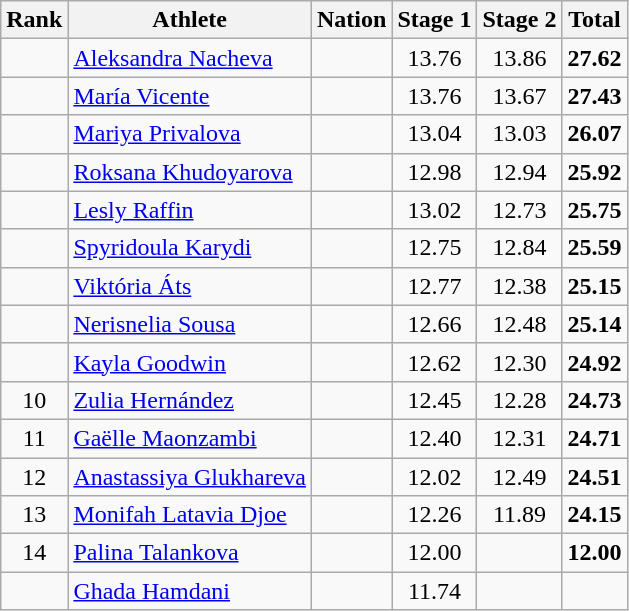<table class="wikitable sortable" style="text-align:center">
<tr>
<th>Rank</th>
<th>Athlete</th>
<th>Nation</th>
<th>Stage 1</th>
<th>Stage 2</th>
<th>Total</th>
</tr>
<tr>
<td></td>
<td align=left><a href='#'>Aleksandra Nacheva</a></td>
<td align=left></td>
<td>13.76</td>
<td>13.86</td>
<td><strong>27.62</strong></td>
</tr>
<tr>
<td></td>
<td align=left><a href='#'>María Vicente</a></td>
<td align=left></td>
<td>13.76</td>
<td>13.67</td>
<td><strong>27.43</strong></td>
</tr>
<tr>
<td></td>
<td align=left><a href='#'>Mariya Privalova</a></td>
<td align=left></td>
<td>13.04</td>
<td>13.03</td>
<td><strong>26.07</strong></td>
</tr>
<tr>
<td></td>
<td align=left><a href='#'>Roksana Khudoyarova</a></td>
<td align=left></td>
<td>12.98</td>
<td>12.94</td>
<td><strong>25.92</strong></td>
</tr>
<tr>
<td></td>
<td align=left><a href='#'>Lesly Raffin</a></td>
<td align=left></td>
<td>13.02</td>
<td>12.73</td>
<td><strong>25.75</strong></td>
</tr>
<tr>
<td></td>
<td align=left><a href='#'>Spyridoula Karydi</a></td>
<td align=left></td>
<td>12.75</td>
<td>12.84</td>
<td><strong>25.59</strong></td>
</tr>
<tr>
<td></td>
<td align=left><a href='#'>Viktória Áts</a></td>
<td align=left></td>
<td>12.77</td>
<td>12.38</td>
<td><strong>25.15</strong></td>
</tr>
<tr>
<td></td>
<td align=left><a href='#'>Nerisnelia Sousa</a></td>
<td align=left></td>
<td>12.66</td>
<td>12.48</td>
<td><strong>25.14</strong></td>
</tr>
<tr>
<td></td>
<td align=left><a href='#'>Kayla Goodwin</a></td>
<td align=left></td>
<td>12.62</td>
<td>12.30</td>
<td><strong>24.92</strong></td>
</tr>
<tr>
<td>10</td>
<td align=left><a href='#'>Zulia Hernández</a></td>
<td align=left></td>
<td>12.45</td>
<td>12.28</td>
<td><strong>24.73</strong></td>
</tr>
<tr>
<td>11</td>
<td align=left><a href='#'>Gaëlle Maonzambi</a></td>
<td align=left></td>
<td>12.40</td>
<td>12.31</td>
<td><strong>24.71</strong></td>
</tr>
<tr>
<td>12</td>
<td align=left><a href='#'>Anastassiya Glukhareva</a></td>
<td align=left></td>
<td>12.02</td>
<td>12.49</td>
<td><strong>24.51</strong></td>
</tr>
<tr>
<td>13</td>
<td align=left><a href='#'>Monifah Latavia Djoe</a></td>
<td align=left></td>
<td>12.26</td>
<td>11.89</td>
<td><strong>24.15</strong></td>
</tr>
<tr>
<td>14</td>
<td align=left><a href='#'>Palina Talankova</a></td>
<td align=left></td>
<td>12.00</td>
<td></td>
<td><strong>12.00</strong></td>
</tr>
<tr>
<td></td>
<td align=left><a href='#'>Ghada Hamdani</a></td>
<td align=left></td>
<td>11.74</td>
<td></td>
<td></td>
</tr>
</table>
